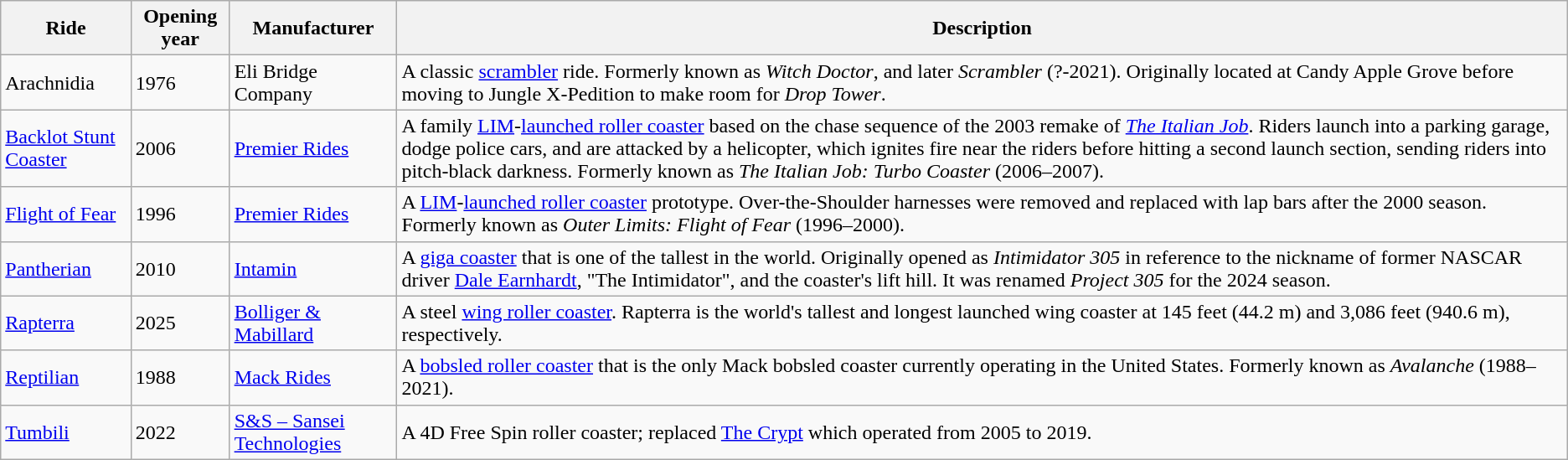<table class="wikitable sortable">
<tr>
<th>Ride</th>
<th>Opening year</th>
<th>Manufacturer</th>
<th>Description</th>
</tr>
<tr>
<td>Arachnidia</td>
<td>1976</td>
<td>Eli Bridge Company</td>
<td>A classic <a href='#'>scrambler</a> ride. Formerly known as <em>Witch Doctor</em>, and later <em>Scrambler</em> (?-2021). Originally located at Candy Apple Grove before moving to Jungle X-Pedition to make room for <em>Drop Tower</em>.</td>
</tr>
<tr>
<td><a href='#'>Backlot Stunt Coaster</a></td>
<td>2006</td>
<td><a href='#'>Premier Rides</a></td>
<td>A family <a href='#'>LIM</a>-<a href='#'>launched roller coaster</a> based on the chase sequence of the 2003 remake of <em><a href='#'>The Italian Job</a></em>. Riders launch into a parking garage, dodge police cars, and are attacked by a helicopter, which ignites fire near the riders before hitting a second launch section, sending riders into pitch-black darkness. Formerly known as <em>The Italian Job: Turbo Coaster</em> (2006–2007).</td>
</tr>
<tr>
<td><a href='#'>Flight of Fear</a></td>
<td>1996</td>
<td><a href='#'>Premier Rides</a></td>
<td>A <a href='#'>LIM</a>-<a href='#'>launched roller coaster</a> prototype. Over-the-Shoulder harnesses were removed and replaced with lap bars after the 2000 season. Formerly known as <em>Outer Limits: Flight of Fear</em> (1996–2000).</td>
</tr>
<tr>
<td><a href='#'>Pantherian</a></td>
<td>2010</td>
<td><a href='#'>Intamin</a></td>
<td>A <a href='#'>giga coaster</a> that is one of the tallest in the world. Originally opened as <em>Intimidator 305</em> in reference to the nickname of former NASCAR driver <a href='#'>Dale Earnhardt</a>, "The Intimidator", and the coaster's  lift hill. It was renamed <em>Project 305</em> for the 2024 season.</td>
</tr>
<tr>
<td><a href='#'>Rapterra</a></td>
<td>2025</td>
<td><a href='#'>Bolliger & Mabillard</a></td>
<td>A steel <a href='#'>wing roller coaster</a>. Rapterra is the world's tallest and longest launched wing coaster at 145 feet (44.2 m) and 3,086 feet (940.6 m), respectively.</td>
</tr>
<tr>
<td><a href='#'>Reptilian</a></td>
<td>1988</td>
<td><a href='#'>Mack Rides</a></td>
<td>A <a href='#'>bobsled roller coaster</a> that is the only Mack bobsled coaster currently operating in the United States. Formerly known as <em>Avalanche</em> (1988–2021).</td>
</tr>
<tr>
<td><a href='#'>Tumbili</a></td>
<td>2022</td>
<td><a href='#'>S&S – Sansei Technologies</a></td>
<td>A 4D Free Spin roller coaster; replaced <a href='#'>The Crypt</a> which operated from 2005 to 2019.</td>
</tr>
</table>
